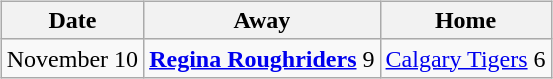<table cellspacing="10">
<tr>
<td valign="top"><br><table class="wikitable">
<tr>
<th>Date</th>
<th>Away</th>
<th>Home</th>
</tr>
<tr>
<td>November 10</td>
<td><strong><a href='#'>Regina Roughriders</a></strong> 9</td>
<td><a href='#'>Calgary Tigers</a> 6</td>
</tr>
</table>
</td>
</tr>
</table>
